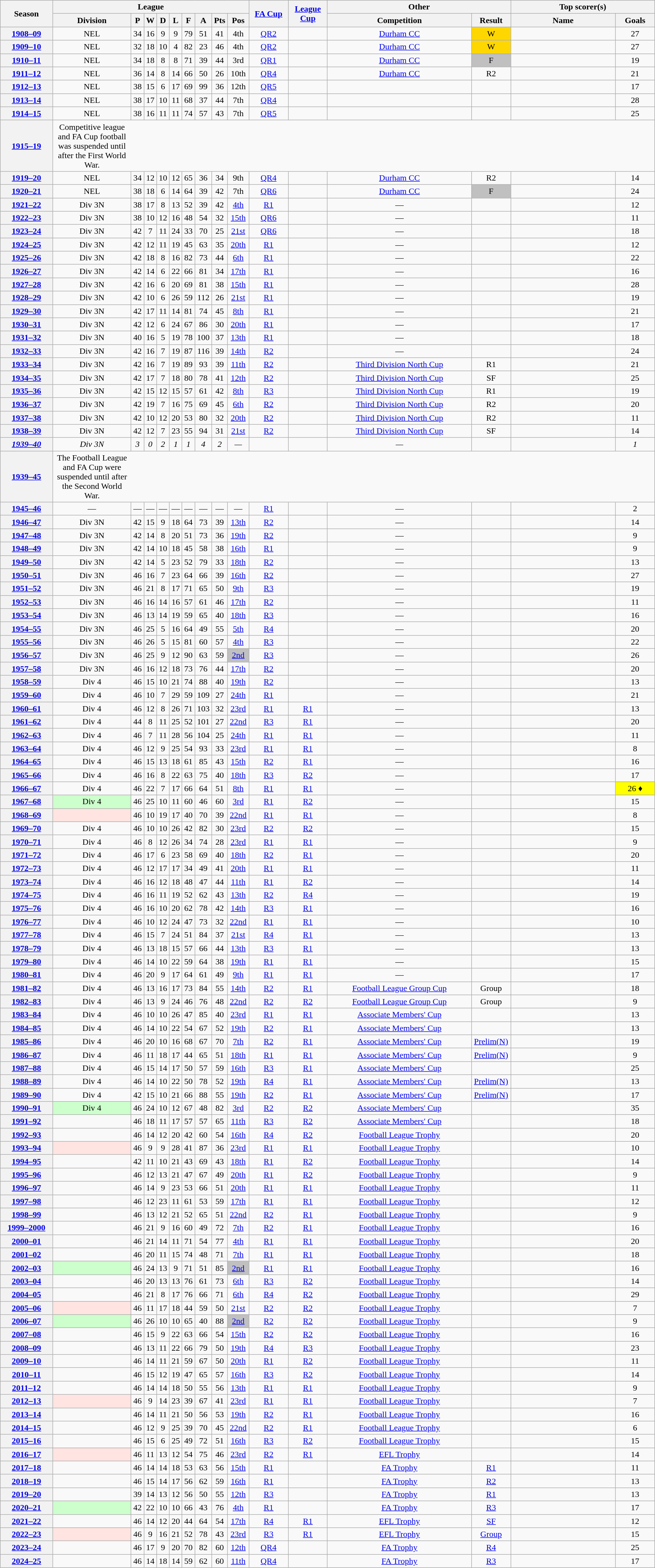<table class="wikitable sortable" style="text-align: center">
<tr>
<th rowspan=2 width=8% scope=col>Season</th>
<th colspan=9 width=30%>League</th>
<th rowspan=2 width=6% scope=col data-sort-type="text"><a href='#'>FA Cup</a></th>
<th rowspan=2 width=6% scope=col data-sort-type="text"><a href='#'>League Cup</a></th>
<th colspan=2>Other</th>
<th colspan=2>Top scorer(s)</th>
</tr>
<tr class=unsortable>
<th scope=col width=12% data-sort-type="text">Division</th>
<th scope=col data-sort-type="number">P</th>
<th scope=col data-sort-type="number">W</th>
<th scope=col data-sort-type="number">D</th>
<th scope=col data-sort-type="number">L</th>
<th scope=col data-sort-type="number">F</th>
<th scope=col data-sort-type="number">A</th>
<th scope=col data-sort-type="number">Pts</th>
<th scope=col data-sort-type="number">Pos</th>
<th scope=col width=22% data-sort-type="text">Competition</th>
<th scope=col width=6% data-sort-type="text">Result</th>
<th scope=col width=16% data-sort-type="text">Name</th>
<th scope=col width=6% data-sort-type="number">Goals</th>
</tr>
<tr>
<th scope=row><a href='#'>1908–09</a></th>
<td>NEL</td>
<td>34</td>
<td>16</td>
<td>9</td>
<td>9</td>
<td>79</td>
<td>51</td>
<td>41</td>
<td>4th</td>
<td><a href='#'>QR2</a></td>
<td></td>
<td><a href='#'>Durham CC</a></td>
<td style=background:gold>W</td>
<td style=text-align:left></td>
<td>27</td>
</tr>
<tr>
<th scope=row><a href='#'>1909–10</a></th>
<td>NEL</td>
<td>32</td>
<td>18</td>
<td>10</td>
<td>4</td>
<td>82</td>
<td>23</td>
<td>46</td>
<td>4th</td>
<td><a href='#'>QR2</a></td>
<td></td>
<td><a href='#'>Durham CC</a></td>
<td style=background:gold>W</td>
<td style=text-align:left></td>
<td>27</td>
</tr>
<tr>
<th scope=row><a href='#'>1910–11</a></th>
<td>NEL</td>
<td>34</td>
<td>18</td>
<td>8</td>
<td>8</td>
<td>71</td>
<td>39</td>
<td>44</td>
<td>3rd</td>
<td><a href='#'>QR1</a></td>
<td></td>
<td><a href='#'>Durham CC</a></td>
<td style=background:silver data-sort-value="U">F</td>
<td style=text-align:left></td>
<td>19</td>
</tr>
<tr>
<th scope=row><a href='#'>1911–12</a></th>
<td>NEL</td>
<td>36</td>
<td>14</td>
<td>8</td>
<td>14</td>
<td>66</td>
<td>50</td>
<td>26</td>
<td>10th</td>
<td><a href='#'>QR4</a></td>
<td></td>
<td><a href='#'>Durham CC</a></td>
<td>R2</td>
<td style=text-align:left></td>
<td>21</td>
</tr>
<tr>
<th scope=row><a href='#'>1912–13</a></th>
<td>NEL</td>
<td>38</td>
<td>15</td>
<td>6</td>
<td>17</td>
<td>69</td>
<td>99</td>
<td>36</td>
<td>12th</td>
<td><a href='#'>QR5</a></td>
<td></td>
<td></td>
<td></td>
<td style=text-align:left></td>
<td>17</td>
</tr>
<tr>
<th scope=row><a href='#'>1913–14</a></th>
<td>NEL</td>
<td>38</td>
<td>17</td>
<td>10</td>
<td>11</td>
<td>68</td>
<td>37</td>
<td>44</td>
<td>7th</td>
<td><a href='#'>QR4</a></td>
<td></td>
<td></td>
<td></td>
<td style=text-align:left></td>
<td>28</td>
</tr>
<tr>
<th scope=row><a href='#'>1914–15</a></th>
<td>NEL</td>
<td>38</td>
<td>16</td>
<td>11</td>
<td>11</td>
<td>74</td>
<td>57</td>
<td>43</td>
<td>7th</td>
<td><a href='#'>QR5</a></td>
<td></td>
<td></td>
<td></td>
<td style=text-align:left></td>
<td>25</td>
</tr>
<tr>
<th scope=row><a href='#'>1915–19</a></th>
<td data-sort-value="ZZZ"><div>Competitive league and FA Cup football was suspended until after the First World War.</div></td>
<td style=border-left-style:hidden data-sort-value="—"></td>
<td style=border-left-style:hidden data-sort-value="—"></td>
<td style=border-left-style:hidden data-sort-value="—"></td>
<td style=border-left-style:hidden data-sort-value="—"></td>
<td style=border-left-style:hidden data-sort-value="—"></td>
<td style=border-left-style:hidden data-sort-value="—"></td>
<td style=border-left-style:hidden data-sort-value="—"></td>
<td style=border-left-style:hidden data-sort-value="999"></td>
<td style=border-left-style:hidden data-sort-value="—"></td>
<td style=border-left-style:hidden data-sort-value="—"></td>
<td style=border-left-style:hidden data-sort-value=" "></td>
<td style=border-left-style:hidden data-sort-value="—"></td>
<td style=border-left-style:hidden data-sort-value="zzzz"></td>
<td style=border-left-style:hidden data-sort-value="-99"></td>
</tr>
<tr>
<th scope=row><a href='#'>1919–20</a></th>
<td>NEL</td>
<td>34</td>
<td>12</td>
<td>10</td>
<td>12</td>
<td>65</td>
<td>36</td>
<td>34</td>
<td>9th</td>
<td><a href='#'>QR4</a></td>
<td></td>
<td><a href='#'>Durham CC</a></td>
<td>R2</td>
<td style=text-align:left></td>
<td>14</td>
</tr>
<tr>
<th scope=row><a href='#'>1920–21</a></th>
<td>NEL</td>
<td>38</td>
<td>18</td>
<td>6</td>
<td>14</td>
<td>64</td>
<td>39</td>
<td>42</td>
<td>7th</td>
<td><a href='#'>QR6</a></td>
<td></td>
<td><a href='#'>Durham CC</a></td>
<td style=background:silver data-sort-value="U">F</td>
<td style=text-align:left></td>
<td>24</td>
</tr>
<tr>
<th scope=row><a href='#'>1921–22</a></th>
<td>Div 3N</td>
<td>38</td>
<td>17</td>
<td>8</td>
<td>13</td>
<td>52</td>
<td>39</td>
<td>42</td>
<td><a href='#'>4th</a></td>
<td><a href='#'>R1</a></td>
<td></td>
<td>—</td>
<td></td>
<td style=text-align:left></td>
<td>12</td>
</tr>
<tr>
<th scope=row><a href='#'>1922–23</a></th>
<td>Div 3N</td>
<td>38</td>
<td>10</td>
<td>12</td>
<td>16</td>
<td>48</td>
<td>54</td>
<td>32</td>
<td><a href='#'>15th</a></td>
<td><a href='#'>QR6</a></td>
<td></td>
<td>—</td>
<td></td>
<td style=text-align:left></td>
<td>11</td>
</tr>
<tr>
<th scope=row><a href='#'>1923–24</a></th>
<td>Div 3N</td>
<td>42</td>
<td>7</td>
<td>11</td>
<td>24</td>
<td>33</td>
<td>70</td>
<td>25</td>
<td><a href='#'>21st</a></td>
<td><a href='#'>QR6</a></td>
<td></td>
<td>—</td>
<td></td>
<td style=text-align:left></td>
<td>18</td>
</tr>
<tr>
<th scope=row><a href='#'>1924–25</a></th>
<td>Div 3N</td>
<td>42</td>
<td>12</td>
<td>11</td>
<td>19</td>
<td>45</td>
<td>63</td>
<td>35</td>
<td><a href='#'>20th</a></td>
<td><a href='#'>R1</a></td>
<td></td>
<td>—</td>
<td></td>
<td style=text-align:left></td>
<td>12</td>
</tr>
<tr>
<th scope=row><a href='#'>1925–26</a></th>
<td>Div 3N</td>
<td>42</td>
<td>18</td>
<td>8</td>
<td>16</td>
<td>82</td>
<td>73</td>
<td>44</td>
<td><a href='#'>6th</a></td>
<td><a href='#'>R1</a></td>
<td></td>
<td>—</td>
<td></td>
<td style=text-align:left></td>
<td>22</td>
</tr>
<tr>
<th scope=row><a href='#'>1926–27</a></th>
<td>Div 3N</td>
<td>42</td>
<td>14</td>
<td>6</td>
<td>22</td>
<td>66</td>
<td>81</td>
<td>34</td>
<td><a href='#'>17th</a></td>
<td><a href='#'>R1</a></td>
<td></td>
<td>—</td>
<td></td>
<td style=text-align:left></td>
<td>16</td>
</tr>
<tr>
<th scope=row><a href='#'>1927–28</a></th>
<td>Div 3N</td>
<td>42</td>
<td>16</td>
<td>6</td>
<td>20</td>
<td>69</td>
<td>81</td>
<td>38</td>
<td><a href='#'>15th</a></td>
<td><a href='#'>R1</a></td>
<td></td>
<td>—</td>
<td></td>
<td style=text-align:left></td>
<td>28</td>
</tr>
<tr>
<th scope=row><a href='#'>1928–29</a></th>
<td>Div 3N</td>
<td>42</td>
<td>10</td>
<td>6</td>
<td>26</td>
<td>59</td>
<td>112</td>
<td>26</td>
<td><a href='#'>21st</a></td>
<td><a href='#'>R1</a></td>
<td></td>
<td>—</td>
<td></td>
<td style=text-align:left></td>
<td>19</td>
</tr>
<tr>
<th scope=row><a href='#'>1929–30</a></th>
<td>Div 3N</td>
<td>42</td>
<td>17</td>
<td>11</td>
<td>14</td>
<td>81</td>
<td>74</td>
<td>45</td>
<td><a href='#'>8th</a></td>
<td><a href='#'>R1</a></td>
<td></td>
<td>—</td>
<td></td>
<td style=text-align:left></td>
<td>21</td>
</tr>
<tr>
<th scope=row><a href='#'>1930–31</a></th>
<td>Div 3N</td>
<td>42</td>
<td>12</td>
<td>6</td>
<td>24</td>
<td>67</td>
<td>86</td>
<td>30</td>
<td><a href='#'>20th</a></td>
<td><a href='#'>R1</a></td>
<td></td>
<td>—</td>
<td></td>
<td style=text-align:left></td>
<td>17</td>
</tr>
<tr>
<th scope=row><a href='#'>1931–32</a></th>
<td>Div 3N</td>
<td>40</td>
<td>16</td>
<td>5</td>
<td>19</td>
<td>78</td>
<td>100</td>
<td>37</td>
<td><a href='#'>13th</a></td>
<td><a href='#'>R1</a></td>
<td></td>
<td>—</td>
<td></td>
<td style=text-align:left></td>
<td>18</td>
</tr>
<tr>
<th scope=row><a href='#'>1932–33</a></th>
<td>Div 3N</td>
<td>42</td>
<td>16</td>
<td>7</td>
<td>19</td>
<td>87</td>
<td>116</td>
<td>39</td>
<td><a href='#'>14th</a></td>
<td><a href='#'>R2</a></td>
<td></td>
<td>—</td>
<td></td>
<td style=text-align:left></td>
<td>24</td>
</tr>
<tr>
<th scope=row><a href='#'>1933–34</a></th>
<td>Div 3N</td>
<td>42</td>
<td>16</td>
<td>7</td>
<td>19</td>
<td>89</td>
<td>93</td>
<td>39</td>
<td><a href='#'>11th</a></td>
<td><a href='#'>R2</a></td>
<td></td>
<td><a href='#'>Third Division North Cup</a></td>
<td>R1</td>
<td style=text-align:left></td>
<td>21</td>
</tr>
<tr>
<th scope=row><a href='#'>1934–35</a></th>
<td>Div 3N</td>
<td>42</td>
<td>17</td>
<td>7</td>
<td>18</td>
<td>80</td>
<td>78</td>
<td>41</td>
<td><a href='#'>12th</a></td>
<td><a href='#'>R2</a></td>
<td></td>
<td><a href='#'>Third Division North Cup</a></td>
<td>SF</td>
<td style=text-align:left></td>
<td>25</td>
</tr>
<tr>
<th scope=row><a href='#'>1935–36</a></th>
<td>Div 3N</td>
<td>42</td>
<td>15</td>
<td>12</td>
<td>15</td>
<td>57</td>
<td>61</td>
<td>42</td>
<td><a href='#'>8th</a></td>
<td><a href='#'>R3</a></td>
<td></td>
<td><a href='#'>Third Division North Cup</a></td>
<td>R1</td>
<td style=text-align:left></td>
<td>19</td>
</tr>
<tr>
<th scope=row><a href='#'>1936–37</a></th>
<td>Div 3N</td>
<td>42</td>
<td>19</td>
<td>7</td>
<td>16</td>
<td>75</td>
<td>69</td>
<td>45</td>
<td><a href='#'>6th</a></td>
<td><a href='#'>R2</a></td>
<td></td>
<td><a href='#'>Third Division North Cup</a></td>
<td>R2</td>
<td style=text-align:left></td>
<td>20</td>
</tr>
<tr>
<th scope=row><a href='#'>1937–38</a></th>
<td>Div 3N</td>
<td>42</td>
<td>10</td>
<td>12</td>
<td>20</td>
<td>53</td>
<td>80</td>
<td>32</td>
<td><a href='#'>20th</a></td>
<td><a href='#'>R2</a></td>
<td></td>
<td><a href='#'>Third Division North Cup</a></td>
<td>R2</td>
<td style=text-align:left></td>
<td>11</td>
</tr>
<tr>
<th scope=row><a href='#'>1938–39</a></th>
<td>Div 3N</td>
<td>42</td>
<td>12</td>
<td>7</td>
<td>23</td>
<td>55</td>
<td>94</td>
<td>31</td>
<td><a href='#'>21st</a></td>
<td><a href='#'>R2</a></td>
<td></td>
<td><a href='#'>Third Division North Cup</a></td>
<td>SF</td>
<td style=text-align:left></td>
<td>14</td>
</tr>
<tr style=font-style:italic>
<th scope=row><a href='#'>1939–40</a></th>
<td>Div 3N</td>
<td>3</td>
<td>0</td>
<td>2</td>
<td>1</td>
<td>1</td>
<td>4</td>
<td>2</td>
<td data-sort-value=98>—</td>
<td></td>
<td></td>
<td>—</td>
<td></td>
<td style=text-align:left></td>
<td>1</td>
</tr>
<tr>
<th scope=row><a href='#'>1939–45</a></th>
<td data-sort-value="ZZZ"><div>The Football League and FA Cup were suspended until after the Second World War.</div></td>
<td style=border-left-style:hidden data-sort-value="—"></td>
<td style=border-left-style:hidden data-sort-value="—"></td>
<td style=border-left-style:hidden data-sort-value="—"></td>
<td style=border-left-style:hidden data-sort-value="—"></td>
<td style=border-left-style:hidden data-sort-value="—"></td>
<td style=border-left-style:hidden data-sort-value="—"></td>
<td style=border-left-style:hidden data-sort-value="—"></td>
<td style=border-left-style:hidden data-sort-value="999"></td>
<td style=border-left-style:hidden data-sort-value="—"></td>
<td style=border-left-style:hidden data-sort-value="—"></td>
<td style=border-left-style:hidden data-sort-value=" "></td>
<td style=border-left-style:hidden data-sort-value="—"></td>
<td style=border-left-style:hidden data-sort-value="zzzz"></td>
<td style=border-left-style:hidden data-sort-value="-99"></td>
</tr>
<tr>
<th scope=row><a href='#'>1945–46</a></th>
<td data-sort-value="Z">—</td>
<td>—</td>
<td>—</td>
<td>—</td>
<td>—</td>
<td>—</td>
<td>—</td>
<td data-sort-value=-2>—</td>
<td data-sort-value=99>—</td>
<td><a href='#'>R1</a></td>
<td></td>
<td>—</td>
<td></td>
<td style=text-align:left></td>
<td>2</td>
</tr>
<tr>
<th scope=row><a href='#'>1946–47</a></th>
<td>Div 3N</td>
<td>42</td>
<td>15</td>
<td>9</td>
<td>18</td>
<td>64</td>
<td>73</td>
<td>39</td>
<td><a href='#'>13th</a></td>
<td><a href='#'>R2</a></td>
<td></td>
<td>—</td>
<td></td>
<td style=text-align:left></td>
<td>14</td>
</tr>
<tr>
<th scope=row><a href='#'>1947–48</a></th>
<td>Div 3N</td>
<td>42</td>
<td>14</td>
<td>8</td>
<td>20</td>
<td>51</td>
<td>73</td>
<td>36</td>
<td><a href='#'>19th</a></td>
<td><a href='#'>R2</a></td>
<td></td>
<td>—</td>
<td></td>
<td style=text-align:left></td>
<td>9</td>
</tr>
<tr>
<th scope=row><a href='#'>1948–49</a></th>
<td>Div 3N</td>
<td>42</td>
<td>14</td>
<td>10</td>
<td>18</td>
<td>45</td>
<td>58</td>
<td>38</td>
<td><a href='#'>16th</a></td>
<td><a href='#'>R1</a></td>
<td></td>
<td>—</td>
<td></td>
<td style=text-align:left></td>
<td>9</td>
</tr>
<tr>
<th scope=row><a href='#'>1949–50</a></th>
<td>Div 3N</td>
<td>42</td>
<td>14</td>
<td>5</td>
<td>23</td>
<td>52</td>
<td>79</td>
<td>33</td>
<td><a href='#'>18th</a></td>
<td><a href='#'>R2</a></td>
<td></td>
<td>—</td>
<td></td>
<td style=text-align:left></td>
<td>13</td>
</tr>
<tr>
<th scope=row><a href='#'>1950–51</a></th>
<td>Div 3N</td>
<td>46</td>
<td>16</td>
<td>7</td>
<td>23</td>
<td>64</td>
<td>66</td>
<td>39</td>
<td><a href='#'>16th</a></td>
<td><a href='#'>R2</a></td>
<td></td>
<td>—</td>
<td></td>
<td style=text-align:left></td>
<td>27</td>
</tr>
<tr>
<th scope=row><a href='#'>1951–52</a></th>
<td>Div 3N</td>
<td>46</td>
<td>21</td>
<td>8</td>
<td>17</td>
<td>71</td>
<td>65</td>
<td>50</td>
<td><a href='#'>9th</a></td>
<td><a href='#'>R3</a></td>
<td></td>
<td>—</td>
<td></td>
<td style=text-align:left></td>
<td>19</td>
</tr>
<tr>
<th scope=row><a href='#'>1952–53</a></th>
<td>Div 3N</td>
<td>46</td>
<td>16</td>
<td>14</td>
<td>16</td>
<td>57</td>
<td>61</td>
<td>46</td>
<td><a href='#'>17th</a></td>
<td><a href='#'>R2</a></td>
<td></td>
<td>—</td>
<td></td>
<td style=text-align:left></td>
<td>11</td>
</tr>
<tr>
<th scope=row><a href='#'>1953–54</a></th>
<td>Div 3N</td>
<td>46</td>
<td>13</td>
<td>14</td>
<td>19</td>
<td>59</td>
<td>65</td>
<td>40</td>
<td><a href='#'>18th</a></td>
<td><a href='#'>R3</a></td>
<td></td>
<td>—</td>
<td></td>
<td style=text-align:left></td>
<td>16</td>
</tr>
<tr>
<th scope=row><a href='#'>1954–55</a></th>
<td>Div 3N</td>
<td>46</td>
<td>25</td>
<td>5</td>
<td>16</td>
<td>64</td>
<td>49</td>
<td>55</td>
<td><a href='#'>5th</a></td>
<td><a href='#'>R4</a></td>
<td></td>
<td>—</td>
<td></td>
<td style=text-align:left></td>
<td>20</td>
</tr>
<tr>
<th scope=row><a href='#'>1955–56</a></th>
<td>Div 3N</td>
<td>46</td>
<td>26</td>
<td>5</td>
<td>15</td>
<td>81</td>
<td>60</td>
<td>57</td>
<td><a href='#'>4th</a></td>
<td><a href='#'>R3</a></td>
<td></td>
<td>—</td>
<td></td>
<td style=text-align:left></td>
<td>22</td>
</tr>
<tr>
<th scope=row><a href='#'>1956–57</a></th>
<td>Div 3N</td>
<td>46</td>
<td>25</td>
<td>9</td>
<td>12</td>
<td>90</td>
<td>63</td>
<td>59</td>
<td style=background:silver><a href='#'>2nd</a></td>
<td><a href='#'>R3</a></td>
<td></td>
<td>—</td>
<td></td>
<td style=text-align:left></td>
<td>26</td>
</tr>
<tr>
<th scope=row><a href='#'>1957–58</a></th>
<td>Div 3N</td>
<td>46</td>
<td>16</td>
<td>12</td>
<td>18</td>
<td>73</td>
<td>76</td>
<td>44</td>
<td><a href='#'>17th</a></td>
<td><a href='#'>R2</a></td>
<td></td>
<td>—</td>
<td></td>
<td style=text-align:left></td>
<td>20</td>
</tr>
<tr>
<th scope=row><a href='#'>1958–59</a></th>
<td>Div 4</td>
<td>46</td>
<td>15</td>
<td>10</td>
<td>21</td>
<td>74</td>
<td>88</td>
<td>40</td>
<td><a href='#'>19th</a></td>
<td><a href='#'>R2</a></td>
<td></td>
<td>—</td>
<td></td>
<td style=text-align:left></td>
<td>13</td>
</tr>
<tr>
<th scope=row><a href='#'>1959–60</a></th>
<td>Div 4</td>
<td>46</td>
<td>10</td>
<td>7</td>
<td>29</td>
<td>59</td>
<td>109</td>
<td>27</td>
<td><a href='#'>24th</a></td>
<td><a href='#'>R1</a></td>
<td></td>
<td>—</td>
<td></td>
<td style=text-align:left></td>
<td>21</td>
</tr>
<tr>
<th scope=row><a href='#'>1960–61</a></th>
<td>Div 4</td>
<td>46</td>
<td>12</td>
<td>8</td>
<td>26</td>
<td>71</td>
<td>103</td>
<td>32</td>
<td><a href='#'>23rd</a></td>
<td><a href='#'>R1</a></td>
<td><a href='#'>R1</a></td>
<td>—</td>
<td></td>
<td style=text-align:left></td>
<td>13</td>
</tr>
<tr>
<th scope=row><a href='#'>1961–62</a></th>
<td>Div 4</td>
<td>44</td>
<td>8</td>
<td>11</td>
<td>25</td>
<td>52</td>
<td>101</td>
<td>27</td>
<td><a href='#'>22nd</a></td>
<td><a href='#'>R3</a></td>
<td><a href='#'>R1</a></td>
<td>—</td>
<td></td>
<td style=text-align:left></td>
<td>20</td>
</tr>
<tr>
<th scope=row><a href='#'>1962–63</a></th>
<td>Div 4</td>
<td>46</td>
<td>7</td>
<td>11</td>
<td>28</td>
<td>56</td>
<td>104</td>
<td>25</td>
<td><a href='#'>24th</a></td>
<td><a href='#'>R1</a></td>
<td><a href='#'>R1</a></td>
<td>—</td>
<td></td>
<td style=text-align:left></td>
<td>11</td>
</tr>
<tr>
<th scope=row><a href='#'>1963–64</a></th>
<td>Div 4</td>
<td>46</td>
<td>12</td>
<td>9</td>
<td>25</td>
<td>54</td>
<td>93</td>
<td>33</td>
<td><a href='#'>23rd</a></td>
<td><a href='#'>R1</a></td>
<td><a href='#'>R1</a></td>
<td>—</td>
<td></td>
<td style=text-align:left></td>
<td>8</td>
</tr>
<tr>
<th scope=row><a href='#'>1964–65</a></th>
<td>Div 4</td>
<td>46</td>
<td>15</td>
<td>13</td>
<td>18</td>
<td>61</td>
<td>85</td>
<td>43</td>
<td><a href='#'>15th</a></td>
<td><a href='#'>R2</a></td>
<td><a href='#'>R1</a></td>
<td>—</td>
<td></td>
<td style=text-align:left></td>
<td>16</td>
</tr>
<tr>
<th scope=row><a href='#'>1965–66</a></th>
<td>Div 4</td>
<td>46</td>
<td>16</td>
<td>8</td>
<td>22</td>
<td>63</td>
<td>75</td>
<td>40</td>
<td><a href='#'>18th</a></td>
<td><a href='#'>R3</a></td>
<td><a href='#'>R2</a></td>
<td>—</td>
<td></td>
<td style=text-align:left></td>
<td>17</td>
</tr>
<tr>
<th scope=row><a href='#'>1966–67</a></th>
<td>Div 4</td>
<td>46</td>
<td>22</td>
<td>7</td>
<td>17</td>
<td>66</td>
<td>64</td>
<td>51</td>
<td><a href='#'>8th</a></td>
<td><a href='#'>R1</a></td>
<td><a href='#'>R1</a></td>
<td>—</td>
<td></td>
<td style=text-align:left></td>
<td style=background:yellow>26 ♦</td>
</tr>
<tr>
<th scope=row><a href='#'>1967–68</a></th>
<td style=background:#cfc>Div 4 </td>
<td>46</td>
<td>25</td>
<td>10</td>
<td>11</td>
<td>60</td>
<td>46</td>
<td>60</td>
<td><a href='#'>3rd</a></td>
<td><a href='#'>R1</a></td>
<td><a href='#'>R2</a></td>
<td>—</td>
<td></td>
<td style=text-align:left></td>
<td>15</td>
</tr>
<tr>
<th scope=row><a href='#'>1968–69</a></th>
<td style=background:MistyRose> </td>
<td>46</td>
<td>10</td>
<td>19</td>
<td>17</td>
<td>40</td>
<td>70</td>
<td>39</td>
<td><a href='#'>22nd</a></td>
<td><a href='#'>R1</a></td>
<td><a href='#'>R1</a></td>
<td>—</td>
<td></td>
<td style=text-align:left></td>
<td>8</td>
</tr>
<tr>
<th scope=row><a href='#'>1969–70</a></th>
<td>Div 4</td>
<td>46</td>
<td>10</td>
<td>10</td>
<td>26</td>
<td>42</td>
<td>82</td>
<td>30</td>
<td><a href='#'>23rd</a></td>
<td><a href='#'>R2</a></td>
<td><a href='#'>R2</a></td>
<td>—</td>
<td></td>
<td style=text-align:left></td>
<td>15</td>
</tr>
<tr>
<th scope=row><a href='#'>1970–71</a></th>
<td>Div 4</td>
<td>46</td>
<td>8</td>
<td>12</td>
<td>26</td>
<td>34</td>
<td>74</td>
<td>28</td>
<td><a href='#'>23rd</a></td>
<td><a href='#'>R1</a></td>
<td><a href='#'>R1</a></td>
<td>—</td>
<td></td>
<td style=text-align:left></td>
<td>9</td>
</tr>
<tr>
<th scope=row><a href='#'>1971–72</a></th>
<td>Div 4</td>
<td>46</td>
<td>17</td>
<td>6</td>
<td>23</td>
<td>58</td>
<td>69</td>
<td>40</td>
<td><a href='#'>18th</a></td>
<td><a href='#'>R2</a></td>
<td><a href='#'>R1</a></td>
<td>—</td>
<td></td>
<td style=text-align:left></td>
<td>20</td>
</tr>
<tr>
<th scope=row><a href='#'>1972–73</a></th>
<td>Div 4</td>
<td>46</td>
<td>12</td>
<td>17</td>
<td>17</td>
<td>34</td>
<td>49</td>
<td>41</td>
<td><a href='#'>20th</a></td>
<td><a href='#'>R1</a></td>
<td><a href='#'>R1</a></td>
<td>—</td>
<td></td>
<td style=text-align:left></td>
<td>11</td>
</tr>
<tr>
<th scope=row><a href='#'>1973–74</a></th>
<td>Div 4</td>
<td>46</td>
<td>16</td>
<td>12</td>
<td>18</td>
<td>48</td>
<td>47</td>
<td>44</td>
<td><a href='#'>11th</a></td>
<td><a href='#'>R1</a></td>
<td><a href='#'>R2</a></td>
<td>—</td>
<td></td>
<td style=text-align:left></td>
<td>14</td>
</tr>
<tr>
<th scope=row><a href='#'>1974–75</a></th>
<td>Div 4</td>
<td>46</td>
<td>16</td>
<td>11</td>
<td>19</td>
<td>52</td>
<td>62</td>
<td>43</td>
<td><a href='#'>13th</a></td>
<td><a href='#'>R2</a></td>
<td><a href='#'>R4</a></td>
<td>—</td>
<td></td>
<td style=text-align:left></td>
<td>19</td>
</tr>
<tr>
<th scope=row><a href='#'>1975–76</a></th>
<td>Div 4</td>
<td>46</td>
<td>16</td>
<td>10</td>
<td>20</td>
<td>62</td>
<td>78</td>
<td>42</td>
<td><a href='#'>14th</a></td>
<td><a href='#'>R3</a></td>
<td><a href='#'>R1</a></td>
<td>—</td>
<td></td>
<td style=text-align:left></td>
<td>16</td>
</tr>
<tr>
<th scope=row><a href='#'>1976–77</a></th>
<td>Div 4</td>
<td>46</td>
<td>10</td>
<td>12</td>
<td>24</td>
<td>47</td>
<td>73</td>
<td>32</td>
<td><a href='#'>22nd</a></td>
<td><a href='#'>R1</a></td>
<td><a href='#'>R1</a></td>
<td>—</td>
<td></td>
<td style=text-align:left></td>
<td>10</td>
</tr>
<tr>
<th scope=row><a href='#'>1977–78</a></th>
<td>Div 4</td>
<td>46</td>
<td>15</td>
<td>7</td>
<td>24</td>
<td>51</td>
<td>84</td>
<td>37</td>
<td><a href='#'>21st</a></td>
<td><a href='#'>R4</a></td>
<td><a href='#'>R1</a></td>
<td>—</td>
<td></td>
<td style=text-align:left></td>
<td>13</td>
</tr>
<tr>
<th scope=row><a href='#'>1978–79</a></th>
<td>Div 4</td>
<td>46</td>
<td>13</td>
<td>18</td>
<td>15</td>
<td>57</td>
<td>66</td>
<td>44</td>
<td><a href='#'>13th</a></td>
<td><a href='#'>R3</a></td>
<td><a href='#'>R1</a></td>
<td>—</td>
<td></td>
<td style=text-align:left></td>
<td>13</td>
</tr>
<tr>
<th scope=row><a href='#'>1979–80</a></th>
<td>Div 4</td>
<td>46</td>
<td>14</td>
<td>10</td>
<td>22</td>
<td>59</td>
<td>64</td>
<td>38</td>
<td><a href='#'>19th</a></td>
<td><a href='#'>R1</a></td>
<td><a href='#'>R1</a></td>
<td>—</td>
<td></td>
<td style=text-align:left></td>
<td>15</td>
</tr>
<tr>
<th scope=row><a href='#'>1980–81</a></th>
<td>Div 4</td>
<td>46</td>
<td>20</td>
<td>9</td>
<td>17</td>
<td>64</td>
<td>61</td>
<td>49</td>
<td><a href='#'>9th</a></td>
<td><a href='#'>R1</a></td>
<td><a href='#'>R1</a></td>
<td>—</td>
<td></td>
<td style=text-align:left></td>
<td>17</td>
</tr>
<tr>
<th scope=row><a href='#'>1981–82</a></th>
<td>Div 4</td>
<td>46</td>
<td>13</td>
<td>16</td>
<td>17</td>
<td>73</td>
<td>84</td>
<td>55</td>
<td><a href='#'>14th</a></td>
<td><a href='#'>R2</a></td>
<td><a href='#'>R1</a></td>
<td><a href='#'>Football League Group Cup</a></td>
<td>Group</td>
<td style=text-align:left></td>
<td>18</td>
</tr>
<tr>
<th scope=row><a href='#'>1982–83</a></th>
<td>Div 4</td>
<td>46</td>
<td>13</td>
<td>9</td>
<td>24</td>
<td>46</td>
<td>76</td>
<td>48</td>
<td><a href='#'>22nd</a></td>
<td><a href='#'>R2</a></td>
<td><a href='#'>R2</a></td>
<td><a href='#'>Football League Group Cup</a></td>
<td>Group</td>
<td style=text-align:left></td>
<td>9</td>
</tr>
<tr>
<th scope=row><a href='#'>1983–84</a></th>
<td>Div 4</td>
<td>46</td>
<td>10</td>
<td>10</td>
<td>26</td>
<td>47</td>
<td>85</td>
<td>40</td>
<td><a href='#'>23rd</a></td>
<td><a href='#'>R1</a></td>
<td><a href='#'>R1</a></td>
<td><a href='#'>Associate Members' Cup</a></td>
<td><a href='#'></a></td>
<td style=text-align:left></td>
<td>13</td>
</tr>
<tr>
<th scope=row><a href='#'>1984–85</a></th>
<td>Div 4</td>
<td>46</td>
<td>14</td>
<td>10</td>
<td>22</td>
<td>54</td>
<td>67</td>
<td>52</td>
<td><a href='#'>19th</a></td>
<td><a href='#'>R2</a></td>
<td><a href='#'>R1</a></td>
<td><a href='#'>Associate Members' Cup</a></td>
<td><a href='#'></a></td>
<td style=text-align:left></td>
<td>13</td>
</tr>
<tr>
<th scope=row><a href='#'>1985–86</a></th>
<td>Div 4</td>
<td>46</td>
<td>20</td>
<td>10</td>
<td>16</td>
<td>68</td>
<td>67</td>
<td>70</td>
<td><a href='#'>7th</a></td>
<td><a href='#'>R2</a></td>
<td><a href='#'>R1</a></td>
<td><a href='#'>Associate Members' Cup</a></td>
<td><a href='#'>Prelim(N)</a></td>
<td style=text-align:left></td>
<td>19</td>
</tr>
<tr>
<th scope=row><a href='#'>1986–87</a></th>
<td>Div 4</td>
<td>46</td>
<td>11</td>
<td>18</td>
<td>17</td>
<td>44</td>
<td>65</td>
<td>51</td>
<td><a href='#'>18th</a></td>
<td><a href='#'>R1</a></td>
<td><a href='#'>R1</a></td>
<td><a href='#'>Associate Members' Cup</a></td>
<td><a href='#'>Prelim(N)</a></td>
<td style=text-align:left></td>
<td>9</td>
</tr>
<tr>
<th scope=row><a href='#'>1987–88</a></th>
<td>Div 4</td>
<td>46</td>
<td>15</td>
<td>14</td>
<td>17</td>
<td>50</td>
<td>57</td>
<td>59</td>
<td><a href='#'>16th</a></td>
<td><a href='#'>R3</a></td>
<td><a href='#'>R1</a></td>
<td><a href='#'>Associate Members' Cup</a></td>
<td><a href='#'></a></td>
<td style=text-align:left></td>
<td>25</td>
</tr>
<tr>
<th scope=row><a href='#'>1988–89</a></th>
<td>Div 4</td>
<td>46</td>
<td>14</td>
<td>10</td>
<td>22</td>
<td>50</td>
<td>78</td>
<td>52</td>
<td><a href='#'>19th</a></td>
<td><a href='#'>R4</a></td>
<td><a href='#'>R1</a></td>
<td><a href='#'>Associate Members' Cup</a></td>
<td><a href='#'>Prelim(N)</a></td>
<td style=text-align:left></td>
<td>13</td>
</tr>
<tr>
<th scope=row><a href='#'>1989–90</a></th>
<td>Div 4</td>
<td>42</td>
<td>15</td>
<td>10</td>
<td>21</td>
<td>66</td>
<td>88</td>
<td>55</td>
<td><a href='#'>19th</a></td>
<td><a href='#'>R2</a></td>
<td><a href='#'>R1</a></td>
<td><a href='#'>Associate Members' Cup</a></td>
<td><a href='#'>Prelim(N)</a></td>
<td style=text-align:left></td>
<td>17</td>
</tr>
<tr>
<th scope=row><a href='#'>1990–91</a></th>
<td style=background:#cfc>Div 4 </td>
<td>46</td>
<td>24</td>
<td>10</td>
<td>12</td>
<td>67</td>
<td>48</td>
<td>82</td>
<td><a href='#'>3rd</a></td>
<td><a href='#'>R2</a></td>
<td><a href='#'>R2</a></td>
<td><a href='#'>Associate Members' Cup</a></td>
<td><a href='#'></a></td>
<td style=text-align:left></td>
<td>35</td>
</tr>
<tr>
<th scope=row><a href='#'>1991–92</a></th>
<td></td>
<td>46</td>
<td>18</td>
<td>11</td>
<td>17</td>
<td>57</td>
<td>57</td>
<td>65</td>
<td><a href='#'>11th</a></td>
<td><a href='#'>R3</a></td>
<td><a href='#'>R2</a></td>
<td><a href='#'>Associate Members' Cup</a></td>
<td><a href='#'></a></td>
<td style=text-align:left></td>
<td>18</td>
</tr>
<tr>
<th scope=row><a href='#'>1992–93</a></th>
<td></td>
<td>46</td>
<td>14</td>
<td>12</td>
<td>20</td>
<td>42</td>
<td>60</td>
<td>54</td>
<td><a href='#'>16th</a></td>
<td><a href='#'>R4</a></td>
<td><a href='#'>R2</a></td>
<td><a href='#'>Football League Trophy</a></td>
<td><a href='#'></a></td>
<td style=text-align:left></td>
<td>20</td>
</tr>
<tr>
<th scope=row><a href='#'>1993–94</a></th>
<td style=background:MistyRose> </td>
<td>46</td>
<td>9</td>
<td>9</td>
<td>28</td>
<td>41</td>
<td>87</td>
<td>36</td>
<td><a href='#'>23rd</a></td>
<td><a href='#'>R1</a></td>
<td><a href='#'>R1</a></td>
<td><a href='#'>Football League Trophy</a></td>
<td><a href='#'></a></td>
<td style=text-align:left></td>
<td>10</td>
</tr>
<tr>
<th scope=row><a href='#'>1994–95</a></th>
<td></td>
<td>42</td>
<td>11</td>
<td>10</td>
<td>21</td>
<td>43</td>
<td>69</td>
<td>43</td>
<td><a href='#'>18th</a></td>
<td><a href='#'>R1</a></td>
<td><a href='#'>R2</a></td>
<td><a href='#'>Football League Trophy</a></td>
<td><a href='#'></a></td>
<td style=text-align:left></td>
<td>14</td>
</tr>
<tr>
<th scope=row><a href='#'>1995–96</a></th>
<td></td>
<td>46</td>
<td>12</td>
<td>13</td>
<td>21</td>
<td>47</td>
<td>67</td>
<td>49</td>
<td><a href='#'>20th</a></td>
<td><a href='#'>R1</a></td>
<td><a href='#'>R2</a></td>
<td><a href='#'>Football League Trophy</a></td>
<td><a href='#'></a></td>
<td style=text-align:left></td>
<td>9</td>
</tr>
<tr>
<th scope=row><a href='#'>1996–97</a></th>
<td></td>
<td>46</td>
<td>14</td>
<td>9</td>
<td>23</td>
<td>53</td>
<td>66</td>
<td>51</td>
<td><a href='#'>20th</a></td>
<td><a href='#'>R1</a></td>
<td><a href='#'>R1</a></td>
<td><a href='#'>Football League Trophy</a></td>
<td><a href='#'></a></td>
<td style=text-align:left></td>
<td>11</td>
</tr>
<tr>
<th scope=row><a href='#'>1997–98</a></th>
<td></td>
<td>46</td>
<td>12</td>
<td>23</td>
<td>11</td>
<td>61</td>
<td>53</td>
<td>59</td>
<td><a href='#'>17th</a></td>
<td><a href='#'>R1</a></td>
<td><a href='#'>R1</a></td>
<td><a href='#'>Football League Trophy</a></td>
<td><a href='#'></a></td>
<td style=text-align:left></td>
<td>12</td>
</tr>
<tr>
<th scope=row><a href='#'>1998–99</a></th>
<td></td>
<td>46</td>
<td>13</td>
<td>12</td>
<td>21</td>
<td>52</td>
<td>65</td>
<td>51</td>
<td><a href='#'>22nd</a></td>
<td><a href='#'>R2</a></td>
<td><a href='#'>R1</a></td>
<td><a href='#'>Football League Trophy</a></td>
<td><a href='#'></a></td>
<td style=text-align:left></td>
<td>9</td>
</tr>
<tr>
<th scope=row><a href='#'>1999–2000</a></th>
<td></td>
<td>46</td>
<td>21</td>
<td>9</td>
<td>16</td>
<td>60</td>
<td>49</td>
<td>72</td>
<td><a href='#'>7th</a></td>
<td><a href='#'>R2</a></td>
<td><a href='#'>R1</a></td>
<td><a href='#'>Football League Trophy</a></td>
<td><a href='#'></a></td>
<td style=text-align:left></td>
<td>16</td>
</tr>
<tr>
<th scope=row><a href='#'>2000–01</a></th>
<td></td>
<td>46</td>
<td>21</td>
<td>14</td>
<td>11</td>
<td>71</td>
<td>54</td>
<td>77</td>
<td><a href='#'>4th</a></td>
<td><a href='#'>R1</a></td>
<td><a href='#'>R1</a></td>
<td><a href='#'>Football League Trophy</a></td>
<td><a href='#'></a></td>
<td style=text-align:left></td>
<td>20</td>
</tr>
<tr>
<th scope=row><a href='#'>2001–02</a></th>
<td></td>
<td>46</td>
<td>20</td>
<td>11</td>
<td>15</td>
<td>74</td>
<td>48</td>
<td>71</td>
<td><a href='#'>7th</a></td>
<td><a href='#'>R1</a></td>
<td><a href='#'>R1</a></td>
<td><a href='#'>Football League Trophy</a></td>
<td><a href='#'></a></td>
<td style=text-align:left></td>
<td>18</td>
</tr>
<tr>
<th scope=row><a href='#'>2002–03</a></th>
<td style=background:#cfc> </td>
<td>46</td>
<td>24</td>
<td>13</td>
<td>9</td>
<td>71</td>
<td>51</td>
<td>85</td>
<td style=background:silver><a href='#'>2nd</a></td>
<td><a href='#'>R1</a></td>
<td><a href='#'>R1</a></td>
<td><a href='#'>Football League Trophy</a></td>
<td><a href='#'></a></td>
<td style=text-align:left></td>
<td>16</td>
</tr>
<tr>
<th scope=row><a href='#'>2003–04</a></th>
<td></td>
<td>46</td>
<td>20</td>
<td>13</td>
<td>13</td>
<td>76</td>
<td>61</td>
<td>73</td>
<td><a href='#'>6th</a></td>
<td><a href='#'>R3</a></td>
<td><a href='#'>R2</a></td>
<td><a href='#'>Football League Trophy</a></td>
<td><a href='#'></a></td>
<td style=text-align:left></td>
<td>14</td>
</tr>
<tr>
<th scope=row><a href='#'>2004–05</a></th>
<td></td>
<td>46</td>
<td>21</td>
<td>8</td>
<td>17</td>
<td>76</td>
<td>66</td>
<td>71</td>
<td><a href='#'>6th</a></td>
<td><a href='#'>R4</a></td>
<td><a href='#'>R2</a></td>
<td><a href='#'>Football League Trophy</a></td>
<td><a href='#'></a></td>
<td style=text-align:left></td>
<td>29</td>
</tr>
<tr>
<th scope=row><a href='#'>2005–06</a></th>
<td style=background:MistyRose> </td>
<td>46</td>
<td>11</td>
<td>17</td>
<td>18</td>
<td>44</td>
<td>59</td>
<td>50</td>
<td><a href='#'>21st</a></td>
<td><a href='#'>R2</a></td>
<td><a href='#'>R2</a></td>
<td><a href='#'>Football League Trophy</a></td>
<td><a href='#'></a></td>
<td style=text-align:left></td>
<td>7</td>
</tr>
<tr>
<th scope=row><a href='#'>2006–07</a></th>
<td style=background:#cfc> </td>
<td>46</td>
<td>26</td>
<td>10</td>
<td>10</td>
<td>65</td>
<td>40</td>
<td>88</td>
<td style=background:silver><a href='#'>2nd</a></td>
<td><a href='#'>R2</a></td>
<td><a href='#'>R2</a></td>
<td><a href='#'>Football League Trophy</a></td>
<td><a href='#'></a></td>
<td style=text-align:left></td>
<td>9</td>
</tr>
<tr>
<th scope=row><a href='#'>2007–08</a></th>
<td></td>
<td>46</td>
<td>15</td>
<td>9</td>
<td>22</td>
<td>63</td>
<td>66</td>
<td>54</td>
<td><a href='#'>15th</a></td>
<td><a href='#'>R2</a></td>
<td><a href='#'>R2</a></td>
<td><a href='#'>Football League Trophy</a></td>
<td><a href='#'></a></td>
<td style=text-align:left></td>
<td>16</td>
</tr>
<tr>
<th scope=row><a href='#'>2008–09</a></th>
<td></td>
<td>46</td>
<td>13</td>
<td>11</td>
<td>22</td>
<td>66</td>
<td>79</td>
<td>50</td>
<td><a href='#'>19th</a></td>
<td><a href='#'>R4</a></td>
<td><a href='#'>R3</a></td>
<td><a href='#'>Football League Trophy</a></td>
<td><a href='#'></a></td>
<td style=text-align:left></td>
<td>23</td>
</tr>
<tr>
<th scope=row><a href='#'>2009–10</a></th>
<td></td>
<td>46</td>
<td>14</td>
<td>11</td>
<td>21</td>
<td>59</td>
<td>67</td>
<td>50</td>
<td><a href='#'>20th</a></td>
<td><a href='#'>R1</a></td>
<td><a href='#'>R2</a></td>
<td><a href='#'>Football League Trophy</a></td>
<td><a href='#'></a></td>
<td style=text-align:left></td>
<td>11</td>
</tr>
<tr>
<th scope=row><a href='#'>2010–11</a></th>
<td></td>
<td>46</td>
<td>15</td>
<td>12</td>
<td>19</td>
<td>47</td>
<td>65</td>
<td>57</td>
<td><a href='#'>16th</a></td>
<td><a href='#'>R3</a></td>
<td><a href='#'>R2</a></td>
<td><a href='#'>Football League Trophy</a></td>
<td><a href='#'></a></td>
<td style=text-align:left></td>
<td>14</td>
</tr>
<tr>
<th scope=row><a href='#'>2011–12</a></th>
<td></td>
<td>46</td>
<td>14</td>
<td>14</td>
<td>18</td>
<td>50</td>
<td>55</td>
<td>56</td>
<td><a href='#'>13th</a></td>
<td><a href='#'>R1</a></td>
<td><a href='#'>R1</a></td>
<td><a href='#'>Football League Trophy</a></td>
<td><a href='#'></a></td>
<td style=text-align:left></td>
<td>9</td>
</tr>
<tr>
<th scope=row><a href='#'>2012–13</a></th>
<td style=background:MistyRose> </td>
<td>46</td>
<td>9</td>
<td>14</td>
<td>23</td>
<td>39</td>
<td>67</td>
<td>41</td>
<td><a href='#'>23rd</a></td>
<td><a href='#'>R1</a></td>
<td><a href='#'>R1</a></td>
<td><a href='#'>Football League Trophy</a></td>
<td><a href='#'></a></td>
<td style=text-align:left></td>
<td>7</td>
</tr>
<tr>
<th scope=row><a href='#'>2013–14</a></th>
<td></td>
<td>46</td>
<td>14</td>
<td>11</td>
<td>21</td>
<td>50</td>
<td>56</td>
<td>53</td>
<td><a href='#'>19th</a></td>
<td><a href='#'>R2</a></td>
<td><a href='#'>R1</a></td>
<td><a href='#'>Football League Trophy</a></td>
<td><a href='#'></a></td>
<td style=text-align:left></td>
<td>16</td>
</tr>
<tr>
<th scope=row><a href='#'>2014–15</a></th>
<td></td>
<td>46</td>
<td>12</td>
<td>9</td>
<td>25</td>
<td>39</td>
<td>70</td>
<td>45</td>
<td><a href='#'>22nd</a></td>
<td><a href='#'>R2</a></td>
<td><a href='#'>R1</a></td>
<td><a href='#'>Football League Trophy</a></td>
<td><a href='#'></a></td>
<td style=text-align:left></td>
<td>6</td>
</tr>
<tr>
<th scope=row><a href='#'>2015–16</a></th>
<td></td>
<td>46</td>
<td>15</td>
<td>6</td>
<td>25</td>
<td>49</td>
<td>72</td>
<td>51</td>
<td><a href='#'>16th</a></td>
<td><a href='#'>R3</a></td>
<td><a href='#'>R2</a></td>
<td><a href='#'>Football League Trophy</a></td>
<td><a href='#'></a></td>
<td style=text-align:left></td>
<td>15</td>
</tr>
<tr>
<th scope=row><a href='#'>2016–17</a></th>
<td style=background:MistyRose> </td>
<td>46</td>
<td>11</td>
<td>13</td>
<td>12</td>
<td>54</td>
<td>75</td>
<td>46</td>
<td><a href='#'>23rd</a></td>
<td><a href='#'>R2</a></td>
<td><a href='#'>R1</a></td>
<td><a href='#'>EFL Trophy</a></td>
<td><a href='#'></a></td>
<td style=text-align:left></td>
<td>14</td>
</tr>
<tr>
<th scope=row><a href='#'>2017–18</a></th>
<td></td>
<td>46</td>
<td>14</td>
<td>14</td>
<td>18</td>
<td>53</td>
<td>63</td>
<td>56</td>
<td><a href='#'>15th</a></td>
<td><a href='#'>R1</a></td>
<td></td>
<td><a href='#'>FA Trophy</a></td>
<td><a href='#'>R1</a></td>
<td style=text-align:left></td>
<td>11</td>
</tr>
<tr>
<th scope=row><a href='#'>2018–19</a></th>
<td></td>
<td>46</td>
<td>15</td>
<td>14</td>
<td>17</td>
<td>56</td>
<td>62</td>
<td>59</td>
<td><a href='#'>16th</a></td>
<td><a href='#'>R1</a></td>
<td></td>
<td><a href='#'>FA Trophy</a></td>
<td><a href='#'>R2</a></td>
<td style=text-align:left></td>
<td>13</td>
</tr>
<tr>
<th scope=row><a href='#'>2019–20</a></th>
<td></td>
<td>39</td>
<td>14</td>
<td>13</td>
<td>12</td>
<td>56</td>
<td>50</td>
<td>55</td>
<td><a href='#'>12th</a></td>
<td><a href='#'>R3</a></td>
<td></td>
<td><a href='#'>FA Trophy</a></td>
<td><a href='#'>R1</a></td>
<td style=text-align:left></td>
<td>13</td>
</tr>
<tr>
<th scope=row><a href='#'>2020–21</a></th>
<td style=background:#cfc> </td>
<td>42</td>
<td>22</td>
<td>10</td>
<td>10</td>
<td>66</td>
<td>43</td>
<td>76</td>
<td><a href='#'>4th</a></td>
<td><a href='#'>R1</a></td>
<td></td>
<td><a href='#'>FA Trophy</a></td>
<td><a href='#'>R3</a></td>
<td style=text-align:left></td>
<td>17</td>
</tr>
<tr>
<th scope=row><a href='#'>2021–22</a></th>
<td></td>
<td>46</td>
<td>14</td>
<td>12</td>
<td>20</td>
<td>44</td>
<td>64</td>
<td>54</td>
<td><a href='#'>17th</a></td>
<td><a href='#'>R4</a></td>
<td><a href='#'>R1</a></td>
<td><a href='#'>EFL Trophy</a></td>
<td><a href='#'>SF</a></td>
<td style=text-align:left></td>
<td>12</td>
</tr>
<tr>
<th scope=row><a href='#'>2022–23</a></th>
<td style=background:MistyRose> </td>
<td>46</td>
<td>9</td>
<td>16</td>
<td>21</td>
<td>52</td>
<td>78</td>
<td>43</td>
<td><a href='#'>23rd</a></td>
<td><a href='#'>R3</a></td>
<td><a href='#'>R1</a></td>
<td><a href='#'>EFL Trophy</a></td>
<td data-sort-value="R1"><a href='#'>Group</a></td>
<td style=text-align:left></td>
<td>15</td>
</tr>
<tr>
<th scope=row><a href='#'>2023–24</a></th>
<td></td>
<td>46</td>
<td>17</td>
<td>9</td>
<td>20</td>
<td>70</td>
<td>82</td>
<td>60</td>
<td><a href='#'>12th</a></td>
<td><a href='#'>QR4</a></td>
<td></td>
<td><a href='#'>FA Trophy</a></td>
<td><a href='#'>R4</a></td>
<td style=text-align:left></td>
<td>25</td>
</tr>
<tr>
<th scope=row><a href='#'>2024–25</a></th>
<td></td>
<td>46</td>
<td>14</td>
<td>18</td>
<td>14</td>
<td>59</td>
<td>62</td>
<td>60</td>
<td><a href='#'>11th</a></td>
<td><a href='#'>QR4</a></td>
<td></td>
<td><a href='#'>FA Trophy</a></td>
<td><a href='#'>R3</a></td>
<td style=text-align:left></td>
<td>17</td>
</tr>
</table>
